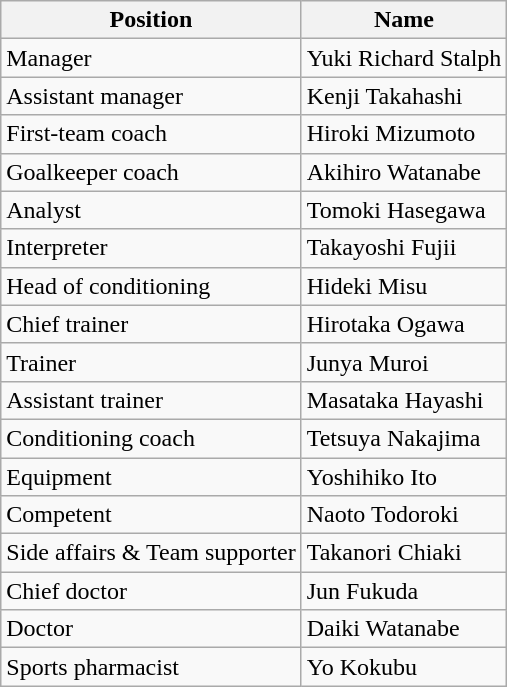<table class="wikitable">
<tr>
<th>Position</th>
<th>Name</th>
</tr>
<tr>
<td>Manager</td>
<td> Yuki Richard Stalph</td>
</tr>
<tr>
<td>Assistant manager</td>
<td> Kenji Takahashi</td>
</tr>
<tr>
<td>First-team coach</td>
<td> Hiroki Mizumoto</td>
</tr>
<tr>
<td>Goalkeeper coach</td>
<td> Akihiro Watanabe</td>
</tr>
<tr>
<td>Analyst</td>
<td> Tomoki Hasegawa</td>
</tr>
<tr>
<td>Interpreter</td>
<td> Takayoshi Fujii</td>
</tr>
<tr>
<td>Head of conditioning</td>
<td> Hideki Misu</td>
</tr>
<tr>
<td>Chief trainer</td>
<td> Hirotaka Ogawa</td>
</tr>
<tr>
<td>Trainer</td>
<td> Junya Muroi</td>
</tr>
<tr>
<td>Assistant trainer</td>
<td> Masataka Hayashi</td>
</tr>
<tr>
<td>Conditioning coach</td>
<td> Tetsuya Nakajima</td>
</tr>
<tr>
<td>Equipment</td>
<td> Yoshihiko Ito</td>
</tr>
<tr>
<td>Competent</td>
<td> Naoto Todoroki</td>
</tr>
<tr>
<td>Side affairs & Team supporter</td>
<td> Takanori Chiaki</td>
</tr>
<tr>
<td>Chief doctor</td>
<td> Jun Fukuda</td>
</tr>
<tr>
<td>Doctor</td>
<td> Daiki Watanabe</td>
</tr>
<tr>
<td>Sports pharmacist</td>
<td> Yo Kokubu</td>
</tr>
</table>
